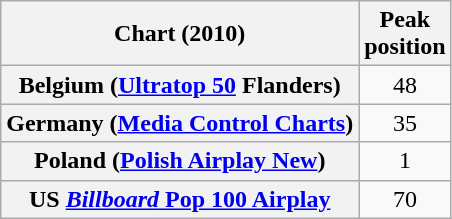<table class="wikitable plainrowheaders" style="text-align:center;">
<tr>
<th scope="col">Chart (2010)</th>
<th scope="col">Peak<br>position</th>
</tr>
<tr>
<th scope="row">Belgium (<a href='#'>Ultratop 50</a> Flanders)</th>
<td align="center">48</td>
</tr>
<tr>
<th scope="row">Germany (<a href='#'>Media Control Charts</a>)</th>
<td align="center">35</td>
</tr>
<tr>
<th scope="row">Poland (<a href='#'>Polish Airplay New</a>)</th>
<td align="center">1</td>
</tr>
<tr>
<th scope="row">US <a href='#'><em>Billboard</em> Pop 100 Airplay</a></th>
<td align="center">70</td>
</tr>
</table>
